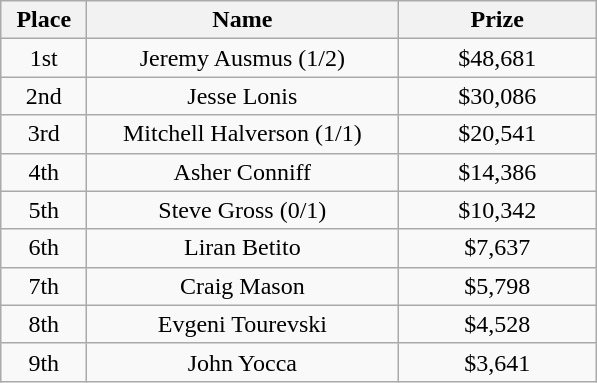<table class="wikitable">
<tr>
<th width="50">Place</th>
<th width="200">Name</th>
<th width="125">Prize</th>
</tr>
<tr>
<td align = "center">1st</td>
<td align = "center"> Jeremy Ausmus (1/2)</td>
<td align = "center">$48,681</td>
</tr>
<tr>
<td align = "center">2nd</td>
<td align = "center"> Jesse Lonis</td>
<td align = "center">$30,086</td>
</tr>
<tr>
<td align = "center">3rd</td>
<td align = "center"> Mitchell Halverson (1/1)</td>
<td align = "center">$20,541</td>
</tr>
<tr>
<td align = "center">4th</td>
<td align = "center"> Asher Conniff</td>
<td align = "center">$14,386</td>
</tr>
<tr>
<td align = "center">5th</td>
<td align = "center"> Steve Gross (0/1)</td>
<td align = "center">$10,342</td>
</tr>
<tr>
<td align = "center">6th</td>
<td align = "center"> Liran Betito</td>
<td align = "center">$7,637</td>
</tr>
<tr>
<td align = "center">7th</td>
<td align = "center"> Craig Mason</td>
<td align = "center">$5,798</td>
</tr>
<tr>
<td align = "center">8th</td>
<td align = "center"> Evgeni Tourevski</td>
<td align = "center">$4,528</td>
</tr>
<tr>
<td align = "center">9th</td>
<td align = "center"> John Yocca</td>
<td align = "center">$3,641</td>
</tr>
</table>
